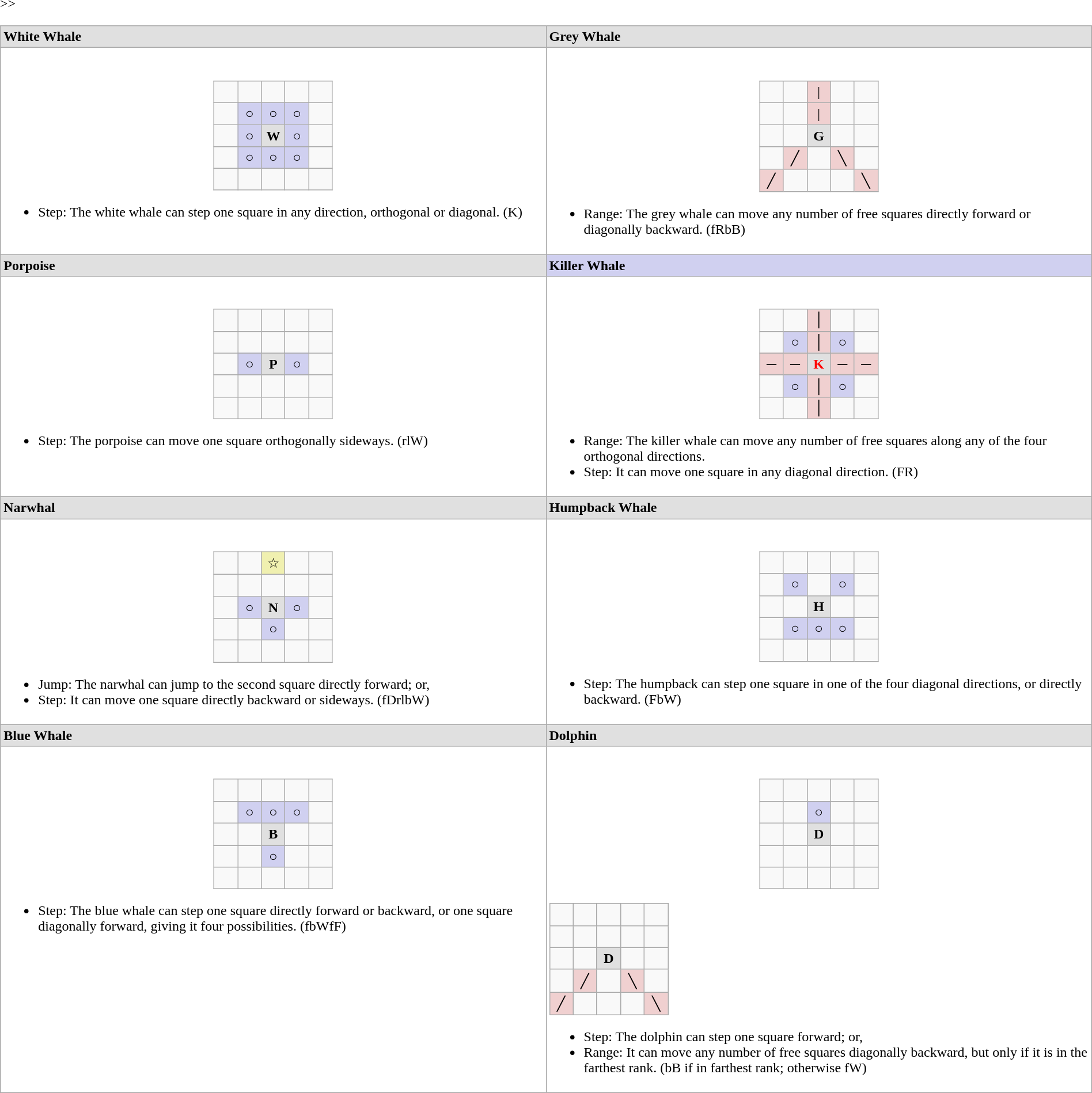<table border="1" class="wikitable" width="100%" <<- If the table is too wide for you, changing this one value will not adversely affect its appearance. e.g. width="80%"->>>
<tr>
<td style="background:#e0e0e0;" width="50%"><strong>White Whale</strong></td>
<td style="background:#e0e0e0;" width="50%"><strong>Grey Whale</strong></td>
</tr>
<tr>
<td style="background:#FFFFFF;" valign="top"><br><table border="1" class="wikitable" style="margin:1em auto;">
<tr align=center>
<td width="20"> </td>
<td width="20"> </td>
<td width="20"> </td>
<td width="20"> </td>
<td width="20"> </td>
</tr>
<tr align=center>
<td> </td>
<td style="background:#d0d0f0;">○</td>
<td style="background:#d0d0f0;">○</td>
<td style="background:#d0d0f0;">○</td>
<td> </td>
</tr>
<tr align=center>
<td> </td>
<td style="background:#d0d0f0;">○</td>
<td style="background:#e0e0e0;"><strong>W</strong></td>
<td style="background:#d0d0f0;">○</td>
<td> </td>
</tr>
<tr align=center>
<td> </td>
<td style="background:#d0d0f0;">○</td>
<td style="background:#d0d0f0;">○</td>
<td style="background:#d0d0f0;">○</td>
<td> </td>
</tr>
<tr align=center>
<td> </td>
<td> </td>
<td> </td>
<td> </td>
<td> </td>
</tr>
</table>
<ul><li>Step: The white whale can step one square in any direction, orthogonal or diagonal. (K)</li></ul></td>
<td style="background:#FFFFFF;" valign="top"><br><table border="1" class="wikitable"  style="margin:1em auto;">
<tr align=center>
<td> </td>
<td> </td>
<td style="background:#f0d0d0;">|</td>
<td> </td>
<td> </td>
</tr>
<tr align=center>
<td> </td>
<td> </td>
<td style="background:#f0d0d0;">|</td>
<td> </td>
<td> </td>
</tr>
<tr align=center>
<td> </td>
<td> </td>
<td style="background:#e0e0e0;"><strong>G</strong></td>
<td> </td>
<td> </td>
</tr>
<tr align=center>
<td> </td>
<td style="background:#f0d0d0;">╱</td>
<td> </td>
<td style="background:#f0d0d0;">╲</td>
<td> </td>
</tr>
<tr align=center>
<td width="20" style="background:#f0d0d0;">╱</td>
<td width="20"> </td>
<td width="20"> </td>
<td width="20"> </td>
<td width="20" style="background:#f0d0d0;">╲</td>
</tr>
</table>
<ul><li>Range: The grey whale can move any number of free squares directly forward or diagonally backward. (fRbB)</li></ul></td>
</tr>
<tr>
<td style="background:#e0e0e0;"><strong>Porpoise</strong></td>
<td style="background:#d0d0f0;"><strong>Killer Whale</strong></td>
</tr>
<tr>
<td style="background:#FFFFFF;" valign="top"><br><table border="1" class="wikitable"  style="margin:1em auto;">
<tr align=center>
<td width="20"> </td>
<td width="20"> </td>
<td width="20"> </td>
<td width="20"> </td>
<td width="20"> </td>
</tr>
<tr align=center>
<td> </td>
<td> </td>
<td> </td>
<td> </td>
<td> </td>
</tr>
<tr align=center>
<td> </td>
<td style="background:#d0d0f0;">○</td>
<td style="background:#e0e0e0;"><strong>P</strong></td>
<td style="background:#d0d0f0;">○</td>
<td> </td>
</tr>
<tr align=center>
<td> </td>
<td> </td>
<td> </td>
<td> </td>
<td> </td>
</tr>
<tr align=center>
<td> </td>
<td> </td>
<td> </td>
<td> </td>
<td> </td>
</tr>
</table>
<ul><li>Step: The porpoise can move one square orthogonally sideways. (rlW)</li></ul></td>
<td style="background:#FFFFFF;" valign="top"><br><table border="1" class="wikitable"  style="margin:1em auto;">
<tr align=center>
<td width="20"> </td>
<td width="20"> </td>
<td width="20" style="background:#f0d0d0;">│</td>
<td width="20"> </td>
<td width="20"> </td>
</tr>
<tr align=center>
<td> </td>
<td style="background:#d0d0f0;">○</td>
<td style="background:#f0d0d0;">│</td>
<td style="background:#d0d0f0;">○</td>
<td> </td>
</tr>
<tr align=center>
<td style="background:#f0d0d0;">─</td>
<td style="background:#f0d0d0;">─</td>
<td style="color:red; background:#e0e0e0;"><strong>K</strong></td>
<td style="background:#f0d0d0;">─</td>
<td style="background:#f0d0d0;">─</td>
</tr>
<tr align=center>
<td> </td>
<td style="background:#d0d0f0;">○</td>
<td style="background:#f0d0d0;">│</td>
<td style="background:#d0d0f0;">○</td>
<td> </td>
</tr>
<tr align=center>
<td> </td>
<td> </td>
<td style="background:#f0d0d0;">│</td>
<td> </td>
<td> </td>
</tr>
</table>
<ul><li>Range: The killer whale can move any number of free squares along any of the four orthogonal directions.</li><li>Step: It can move one square in any diagonal direction. (FR)</li></ul></td>
</tr>
<tr>
<td style="background:#e0e0e0;"><strong>Narwhal</strong></td>
<td style="background:#e0e0e0;"><strong>Humpback Whale</strong></td>
</tr>
<tr>
<td style="background:#FFFFFF;" valign="top"><br><table border="1" class="wikitable"  style="margin:1em auto;">
<tr align=center>
<td width="20"> </td>
<td width="20"> </td>
<td width="20" style="background:#f0f0b0;">☆</td>
<td width="20"> </td>
<td width="20"> </td>
</tr>
<tr align=center>
<td> </td>
<td> </td>
<td> </td>
<td> </td>
<td> </td>
</tr>
<tr align=center>
<td> </td>
<td style="background:#d0d0f0;">○</td>
<td style="background:#e0e0e0;"><strong>N</strong></td>
<td style="background:#d0d0f0;">○</td>
<td> </td>
</tr>
<tr align=center>
<td> </td>
<td> </td>
<td style="background:#d0d0f0;">○</td>
<td> </td>
<td> </td>
</tr>
<tr align=center>
<td> </td>
<td> </td>
<td> </td>
<td> </td>
<td> </td>
</tr>
</table>
<ul><li>Jump: The narwhal can jump to the second square directly forward; or,</li><li>Step: It can move one square directly backward or sideways. (fDrlbW)</li></ul></td>
<td style="background:#FFFFFF;" valign="top"><br><table border="1" class="wikitable"  style="margin:1em auto;">
<tr align=center>
<td width="20"> </td>
<td width="20"> </td>
<td width="20"> </td>
<td width="20"> </td>
<td width="20"> </td>
</tr>
<tr align=center>
<td> </td>
<td style="background:#d0d0f0;">○</td>
<td> </td>
<td style="background:#d0d0f0;">○</td>
<td> </td>
</tr>
<tr align=center>
<td> </td>
<td> </td>
<td style="background:#e0e0e0;"><strong>H</strong></td>
<td> </td>
<td> </td>
</tr>
<tr align=center>
<td> </td>
<td style="background:#d0d0f0;">○</td>
<td style="background:#d0d0f0;">○</td>
<td style="background:#d0d0f0;">○</td>
<td> </td>
</tr>
<tr align=center>
<td> </td>
<td> </td>
<td> </td>
<td> </td>
<td> </td>
</tr>
</table>
<ul><li>Step: The humpback can step one square in one of the four diagonal directions, or directly backward. (FbW)</li></ul></td>
</tr>
<tr>
<td style="background:#e0e0e0;"><strong>Blue Whale</strong></td>
<td style="background:#e0e0e0;"><strong>Dolphin</strong></td>
</tr>
<tr>
<td style="background:#FFFFFF;" valign="top"><br><table border="1" class="wikitable"  style="margin:1em auto;">
<tr align=center>
<td width="20"> </td>
<td width="20"> </td>
<td width="20"> </td>
<td width="20"> </td>
<td width="20"> </td>
</tr>
<tr align=center>
<td> </td>
<td style="background:#d0d0f0;">○</td>
<td style="background:#d0d0f0;">○</td>
<td style="background:#d0d0f0;">○</td>
<td> </td>
</tr>
<tr align=center>
<td> </td>
<td> </td>
<td style="background:#e0e0e0;"><strong>B</strong></td>
<td> </td>
<td> </td>
</tr>
<tr align=center>
<td> </td>
<td> </td>
<td style="background:#d0d0f0;">○</td>
<td> </td>
<td> </td>
</tr>
<tr align=center>
<td> </td>
<td> </td>
<td> </td>
<td> </td>
<td> </td>
</tr>
</table>
<ul><li>Step: The blue whale can step one square directly forward or backward, or one square diagonally forward, giving it four possibilities. (fbWfF)</li></ul></td>
<td style="background:#FFFFFF;" valign="top"><br><table border="1" class="wikitable"  style="margin:1em auto;">
<tr align=center>
<td width="20"> </td>
<td width="20"> </td>
<td width="20"> </td>
<td width="20"> </td>
<td width="20"> </td>
</tr>
<tr align=center>
<td> </td>
<td> </td>
<td style="background:#d0d0f0;">○</td>
<td> </td>
<td> </td>
</tr>
<tr align=center>
<td> </td>
<td> </td>
<td style="background:#e0e0e0;"><strong>D</strong></td>
<td> </td>
<td> </td>
</tr>
<tr align=center>
<td> </td>
<td> </td>
<td> </td>
<td> </td>
<td> </td>
</tr>
<tr align=center>
<td> </td>
<td> </td>
<td> </td>
<td> </td>
<td> </td>
</tr>
</table>
<table border="1" class="wikitable">
<tr align=center>
<td> </td>
<td> </td>
<td> </td>
<td> </td>
<td> </td>
</tr>
<tr align=center>
<td> </td>
<td> </td>
<td> </td>
<td> </td>
<td> </td>
</tr>
<tr align=center>
<td width="20"> </td>
<td width="20"> </td>
<td width="20" style="background:#e0e0e0;"><strong>D</strong></td>
<td width="20"> </td>
<td width="20"> </td>
</tr>
<tr align=center>
<td> </td>
<td style="background:#f0d0d0;">╱</td>
<td> </td>
<td style="background:#f0d0d0;">╲</td>
<td> </td>
</tr>
<tr align=center>
<td style="background:#f0d0d0;">╱</td>
<td> </td>
<td> </td>
<td> </td>
<td style="background:#f0d0d0;">╲</td>
</tr>
</table>
<ul><li>Step: The dolphin can step one square forward; or,</li><li>Range: It can move any number of free squares diagonally backward, but only if it is in the farthest rank. (bB if in farthest rank; otherwise fW)</li></ul></td>
</tr>
</table>
